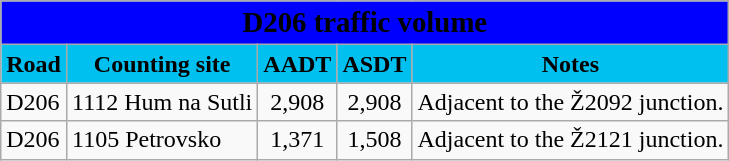<table class="wikitable">
<tr>
<td colspan=5 bgcolor=blue align=center style=margin-top:15><span><big><strong>D206 traffic volume</strong></big></span></td>
</tr>
<tr>
<td align=center bgcolor=00c0f0><strong>Road</strong></td>
<td align=center bgcolor=00c0f0><strong>Counting site</strong></td>
<td align=center bgcolor=00c0f0><strong>AADT</strong></td>
<td align=center bgcolor=00c0f0><strong>ASDT</strong></td>
<td align=center bgcolor=00c0f0><strong>Notes</strong></td>
</tr>
<tr>
<td> D206</td>
<td>1112 Hum na Sutli</td>
<td align=center>2,908</td>
<td align=center>2,908</td>
<td>Adjacent to the Ž2092 junction.</td>
</tr>
<tr>
<td> D206</td>
<td>1105 Petrovsko</td>
<td align=center>1,371</td>
<td align=center>1,508</td>
<td>Adjacent to the Ž2121 junction.</td>
</tr>
</table>
